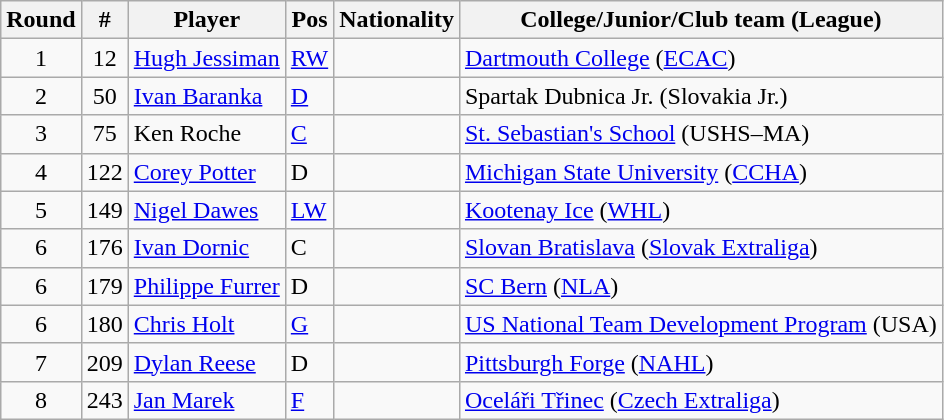<table class="wikitable">
<tr>
<th>Round</th>
<th>#</th>
<th>Player</th>
<th>Pos</th>
<th>Nationality</th>
<th>College/Junior/Club team (League)</th>
</tr>
<tr>
<td style="text-align:center">1</td>
<td style="text-align:center">12</td>
<td><a href='#'>Hugh Jessiman</a></td>
<td><a href='#'>RW</a></td>
<td></td>
<td><a href='#'>Dartmouth College</a> (<a href='#'>ECAC</a>)</td>
</tr>
<tr>
<td style="text-align:center">2</td>
<td style="text-align:center">50</td>
<td><a href='#'>Ivan Baranka</a></td>
<td><a href='#'>D</a></td>
<td></td>
<td>Spartak Dubnica Jr. (Slovakia Jr.)</td>
</tr>
<tr>
<td style="text-align:center">3</td>
<td style="text-align:center">75</td>
<td>Ken Roche</td>
<td><a href='#'>C</a></td>
<td></td>
<td><a href='#'>St. Sebastian's School</a> (USHS–MA)</td>
</tr>
<tr>
<td style="text-align:center">4</td>
<td style="text-align:center">122</td>
<td><a href='#'>Corey Potter</a></td>
<td>D</td>
<td></td>
<td><a href='#'>Michigan State University</a> (<a href='#'>CCHA</a>)</td>
</tr>
<tr>
<td style="text-align:center">5</td>
<td style="text-align:center">149</td>
<td><a href='#'>Nigel Dawes</a></td>
<td><a href='#'>LW</a></td>
<td></td>
<td><a href='#'>Kootenay Ice</a> (<a href='#'>WHL</a>)</td>
</tr>
<tr>
<td style="text-align:center">6</td>
<td style="text-align:center">176</td>
<td><a href='#'>Ivan Dornic</a></td>
<td>C</td>
<td></td>
<td><a href='#'>Slovan Bratislava</a> (<a href='#'>Slovak Extraliga</a>)</td>
</tr>
<tr>
<td style="text-align:center">6</td>
<td style="text-align:center">179</td>
<td><a href='#'>Philippe Furrer</a></td>
<td>D</td>
<td></td>
<td><a href='#'>SC Bern</a> (<a href='#'>NLA</a>)</td>
</tr>
<tr>
<td style="text-align:center">6</td>
<td style="text-align:center">180</td>
<td><a href='#'>Chris Holt</a></td>
<td><a href='#'>G</a></td>
<td></td>
<td><a href='#'>US National Team Development Program</a> (USA)</td>
</tr>
<tr>
<td style="text-align:center">7</td>
<td style="text-align:center">209</td>
<td><a href='#'>Dylan Reese</a></td>
<td>D</td>
<td></td>
<td><a href='#'>Pittsburgh Forge</a> (<a href='#'>NAHL</a>)</td>
</tr>
<tr>
<td style="text-align:center">8</td>
<td style="text-align:center">243</td>
<td><a href='#'>Jan Marek</a></td>
<td><a href='#'>F</a></td>
<td></td>
<td><a href='#'>Oceláři Třinec</a> (<a href='#'>Czech Extraliga</a>)</td>
</tr>
</table>
